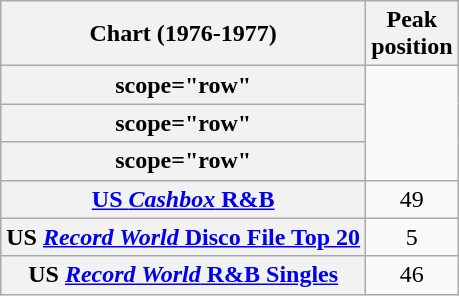<table class="wikitable sortable plainrowheaders">
<tr>
<th scope="col">Chart (1976-1977)</th>
<th scope="col">Peak<br>position</th>
</tr>
<tr>
<th>scope="row" </th>
</tr>
<tr>
<th>scope="row" </th>
</tr>
<tr>
<th>scope="row" </th>
</tr>
<tr>
<th scope="row"><a href='#'>US <em>Cashbox</em> R&B</a></th>
<td style="text-align:center;">49</td>
</tr>
<tr>
<th scope="row">US <a href='#'><em>Record World</em> Disco File Top 20</a></th>
<td style="text-align:center;">5</td>
</tr>
<tr>
<th scope="row">US <a href='#'><em>Record World</em> R&B Singles</a></th>
<td style="text-align:center;">46</td>
</tr>
</table>
